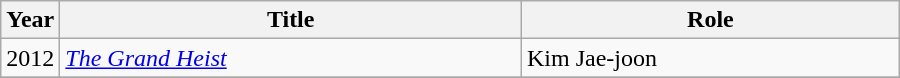<table class="wikitable" style="width:600px">
<tr>
<th width=10>Year</th>
<th>Title</th>
<th>Role</th>
</tr>
<tr>
<td>2012</td>
<td><em><a href='#'>The Grand Heist</a></em></td>
<td>Kim Jae-joon</td>
</tr>
<tr>
</tr>
</table>
